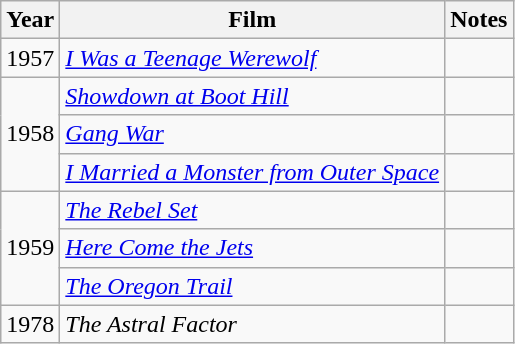<table class="wikitable">
<tr>
<th>Year</th>
<th>Film</th>
<th>Notes</th>
</tr>
<tr>
<td>1957</td>
<td><em><a href='#'>I Was a Teenage Werewolf</a></em></td>
<td></td>
</tr>
<tr>
<td rowspan=3>1958</td>
<td><em><a href='#'>Showdown at Boot Hill</a></em></td>
<td></td>
</tr>
<tr>
<td><em><a href='#'>Gang War</a></em></td>
<td></td>
</tr>
<tr>
<td><em><a href='#'>I Married a Monster from Outer Space</a></em></td>
<td></td>
</tr>
<tr>
<td rowspan=3>1959</td>
<td><em><a href='#'>The Rebel Set</a></em></td>
<td></td>
</tr>
<tr>
<td><em><a href='#'>Here Come the Jets</a></em></td>
<td></td>
</tr>
<tr>
<td><em><a href='#'>The Oregon Trail</a></em></td>
<td></td>
</tr>
<tr>
<td>1978</td>
<td><em>The Astral Factor</em></td>
<td><small></small></td>
</tr>
</table>
